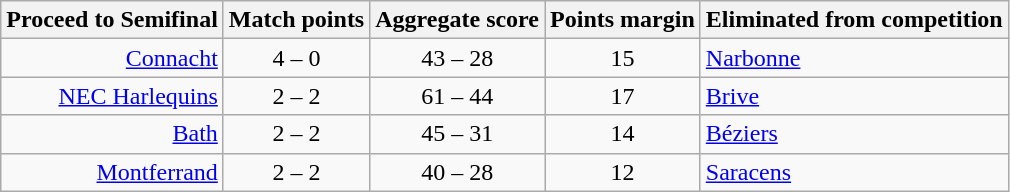<table class="wikitable" style="text-align: center;">
<tr>
<th>Proceed to Semifinal</th>
<th>Match points</th>
<th>Aggregate score</th>
<th>Points margin</th>
<th>Eliminated from competition</th>
</tr>
<tr>
<td align="right"><a href='#'>Connacht</a> </td>
<td>4 – 0</td>
<td>43 – 28</td>
<td>15</td>
<td align="left"> <a href='#'>Narbonne</a></td>
</tr>
<tr>
<td align="right"><a href='#'>NEC Harlequins</a> </td>
<td>2 – 2</td>
<td>61 – 44</td>
<td>17</td>
<td align="left"> <a href='#'>Brive</a></td>
</tr>
<tr>
<td align="right"><a href='#'>Bath</a> </td>
<td>2 – 2</td>
<td>45 – 31</td>
<td>14</td>
<td align="left"> <a href='#'>Béziers</a></td>
</tr>
<tr>
<td align="right"><a href='#'>Montferrand</a> </td>
<td>2 – 2</td>
<td>40 – 28</td>
<td>12</td>
<td align="left"> <a href='#'>Saracens</a></td>
</tr>
</table>
